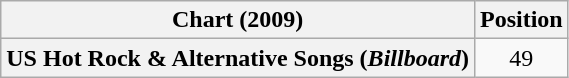<table class="wikitable plainrowheaders">
<tr>
<th>Chart (2009)</th>
<th>Position</th>
</tr>
<tr>
<th scope="row">US Hot Rock & Alternative Songs (<em>Billboard</em>)</th>
<td align="center">49</td>
</tr>
</table>
